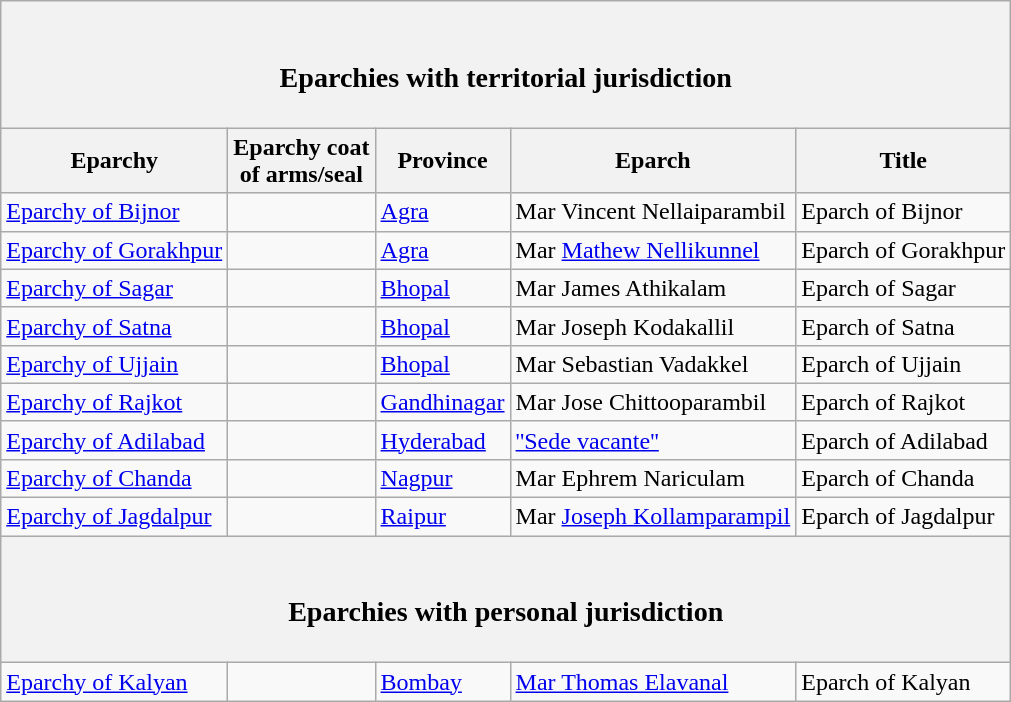<table class="wikitable sortable">
<tr>
<th colspan="5"><br><h3>Eparchies with territorial jurisdiction</h3></th>
</tr>
<tr>
<th>Eparchy</th>
<th>Eparchy coat<br>of arms/seal</th>
<th>Province</th>
<th>Eparch</th>
<th>Title</th>
</tr>
<tr>
<td><a href='#'>Eparchy of Bijnor</a></td>
<td></td>
<td><a href='#'>Agra</a></td>
<td>Mar Vincent Nellaiparambil</td>
<td>Eparch of Bijnor</td>
</tr>
<tr>
<td><a href='#'>Eparchy of Gorakhpur</a></td>
<td></td>
<td><a href='#'>Agra</a></td>
<td>Mar <a href='#'>Mathew Nellikunnel</a></td>
<td>Eparch of Gorakhpur</td>
</tr>
<tr>
<td><a href='#'>Eparchy of Sagar</a></td>
<td></td>
<td><a href='#'>Bhopal</a></td>
<td>Mar James Athikalam</td>
<td>Eparch of Sagar</td>
</tr>
<tr>
<td><a href='#'>Eparchy of Satna</a></td>
<td></td>
<td><a href='#'>Bhopal</a></td>
<td>Mar Joseph Kodakallil</td>
<td>Eparch of Satna</td>
</tr>
<tr>
<td><a href='#'>Eparchy of Ujjain</a></td>
<td></td>
<td><a href='#'>Bhopal</a></td>
<td>Mar Sebastian Vadakkel</td>
<td>Eparch of Ujjain</td>
</tr>
<tr>
<td><a href='#'>Eparchy of Rajkot</a></td>
<td></td>
<td><a href='#'>Gandhinagar</a></td>
<td>Mar Jose Chittooparambil</td>
<td>Eparch of Rajkot</td>
</tr>
<tr>
<td><a href='#'>Eparchy of Adilabad</a></td>
<td></td>
<td><a href='#'>Hyderabad</a></td>
<td><a href='#'>''Sede vacante''</a></td>
<td>Eparch of Adilabad</td>
</tr>
<tr>
<td><a href='#'>Eparchy of Chanda</a></td>
<td></td>
<td><a href='#'>Nagpur</a></td>
<td>Mar Ephrem Nariculam</td>
<td>Eparch of Chanda</td>
</tr>
<tr>
<td><a href='#'>Eparchy of Jagdalpur</a></td>
<td></td>
<td><a href='#'>Raipur</a></td>
<td>Mar <a href='#'>Joseph Kollamparampil</a></td>
<td>Eparch of Jagdalpur</td>
</tr>
<tr>
<th colspan="5"><br><h3>Eparchies with personal jurisdiction</h3></th>
</tr>
<tr>
<td><a href='#'>Eparchy of Kalyan</a></td>
<td></td>
<td><a href='#'>Bombay</a></td>
<td><a href='#'>Mar Thomas Elavanal</a></td>
<td>Eparch of Kalyan</td>
</tr>
</table>
